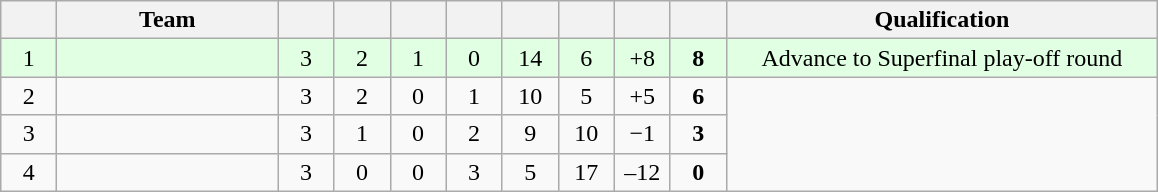<table class="wikitable" style="text-align: center; font-size: 100%;">
<tr>
<th width="30"></th>
<th width="140">Team</th>
<th width="30"></th>
<th width="30"></th>
<th width="30"></th>
<th width="30"></th>
<th width="30"></th>
<th width="30"></th>
<th width="30"></th>
<th width="30"></th>
<th width="280">Qualification</th>
</tr>
<tr style="background-color:  #e1ffe3;">
<td>1</td>
<td align=left><strong></strong></td>
<td>3</td>
<td>2</td>
<td>1</td>
<td>0</td>
<td>14</td>
<td>6</td>
<td>+8</td>
<td><strong>8</strong></td>
<td>Advance to Superfinal play-off round</td>
</tr>
<tr>
<td>2</td>
<td align=left></td>
<td>3</td>
<td>2</td>
<td>0</td>
<td>1</td>
<td>10</td>
<td>5</td>
<td>+5</td>
<td><strong>6</strong></td>
<td rowspan="3"></td>
</tr>
<tr>
<td>3</td>
<td align=left></td>
<td>3</td>
<td>1</td>
<td>0</td>
<td>2</td>
<td>9</td>
<td>10</td>
<td>−1</td>
<td><strong>3</strong></td>
</tr>
<tr>
<td>4</td>
<td align=left></td>
<td>3</td>
<td>0</td>
<td>0</td>
<td>3</td>
<td>5</td>
<td>17</td>
<td>–12</td>
<td><strong>0</strong></td>
</tr>
</table>
